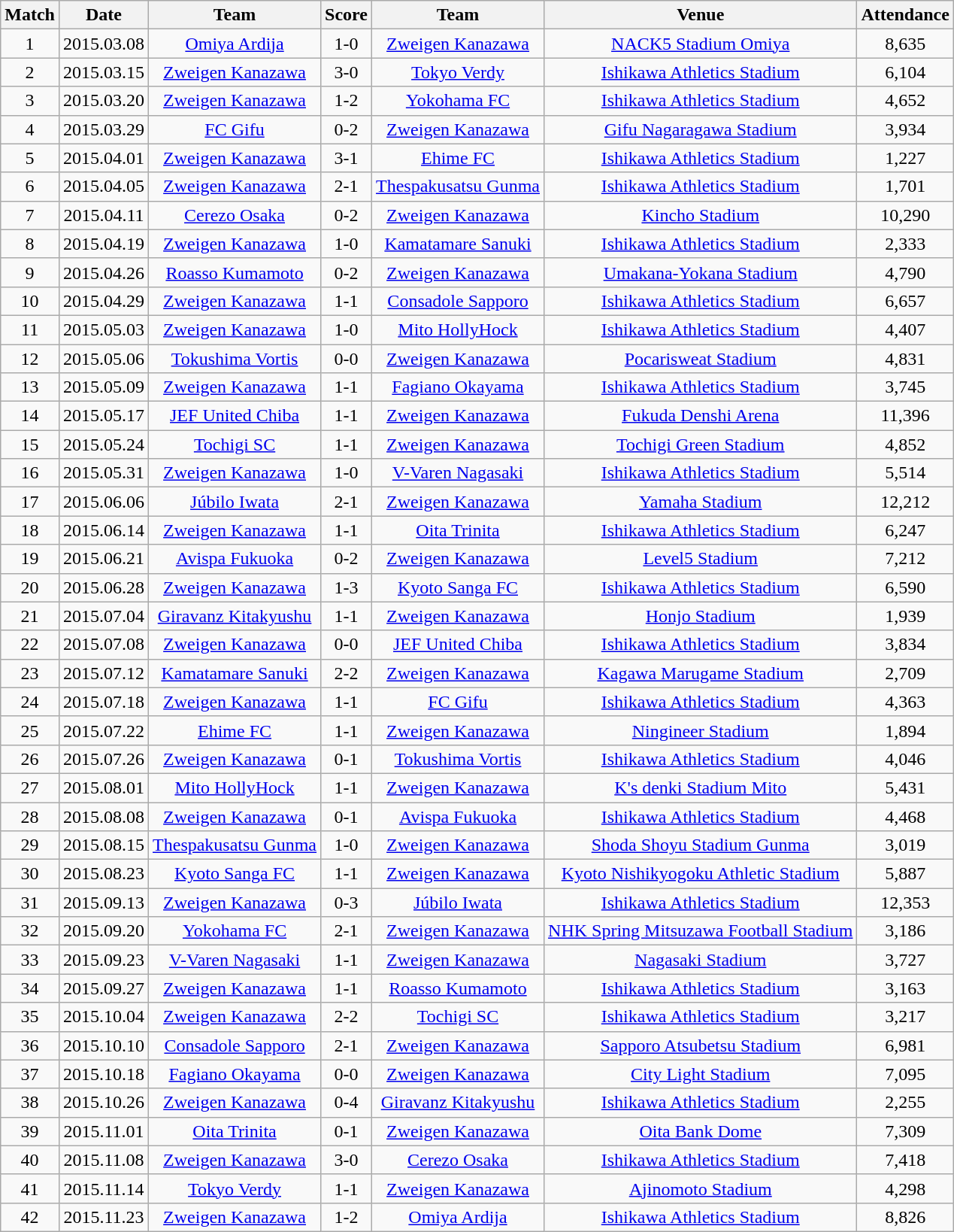<table class="wikitable" style="text-align:center;">
<tr>
<th>Match</th>
<th>Date</th>
<th>Team</th>
<th>Score</th>
<th>Team</th>
<th>Venue</th>
<th>Attendance</th>
</tr>
<tr>
<td>1</td>
<td>2015.03.08</td>
<td><a href='#'>Omiya Ardija</a></td>
<td>1-0</td>
<td><a href='#'>Zweigen Kanazawa</a></td>
<td><a href='#'>NACK5 Stadium Omiya</a></td>
<td>8,635</td>
</tr>
<tr>
<td>2</td>
<td>2015.03.15</td>
<td><a href='#'>Zweigen Kanazawa</a></td>
<td>3-0</td>
<td><a href='#'>Tokyo Verdy</a></td>
<td><a href='#'>Ishikawa Athletics Stadium</a></td>
<td>6,104</td>
</tr>
<tr>
<td>3</td>
<td>2015.03.20</td>
<td><a href='#'>Zweigen Kanazawa</a></td>
<td>1-2</td>
<td><a href='#'>Yokohama FC</a></td>
<td><a href='#'>Ishikawa Athletics Stadium</a></td>
<td>4,652</td>
</tr>
<tr>
<td>4</td>
<td>2015.03.29</td>
<td><a href='#'>FC Gifu</a></td>
<td>0-2</td>
<td><a href='#'>Zweigen Kanazawa</a></td>
<td><a href='#'>Gifu Nagaragawa Stadium</a></td>
<td>3,934</td>
</tr>
<tr>
<td>5</td>
<td>2015.04.01</td>
<td><a href='#'>Zweigen Kanazawa</a></td>
<td>3-1</td>
<td><a href='#'>Ehime FC</a></td>
<td><a href='#'>Ishikawa Athletics Stadium</a></td>
<td>1,227</td>
</tr>
<tr>
<td>6</td>
<td>2015.04.05</td>
<td><a href='#'>Zweigen Kanazawa</a></td>
<td>2-1</td>
<td><a href='#'>Thespakusatsu Gunma</a></td>
<td><a href='#'>Ishikawa Athletics Stadium</a></td>
<td>1,701</td>
</tr>
<tr>
<td>7</td>
<td>2015.04.11</td>
<td><a href='#'>Cerezo Osaka</a></td>
<td>0-2</td>
<td><a href='#'>Zweigen Kanazawa</a></td>
<td><a href='#'>Kincho Stadium</a></td>
<td>10,290</td>
</tr>
<tr>
<td>8</td>
<td>2015.04.19</td>
<td><a href='#'>Zweigen Kanazawa</a></td>
<td>1-0</td>
<td><a href='#'>Kamatamare Sanuki</a></td>
<td><a href='#'>Ishikawa Athletics Stadium</a></td>
<td>2,333</td>
</tr>
<tr>
<td>9</td>
<td>2015.04.26</td>
<td><a href='#'>Roasso Kumamoto</a></td>
<td>0-2</td>
<td><a href='#'>Zweigen Kanazawa</a></td>
<td><a href='#'>Umakana-Yokana Stadium</a></td>
<td>4,790</td>
</tr>
<tr>
<td>10</td>
<td>2015.04.29</td>
<td><a href='#'>Zweigen Kanazawa</a></td>
<td>1-1</td>
<td><a href='#'>Consadole Sapporo</a></td>
<td><a href='#'>Ishikawa Athletics Stadium</a></td>
<td>6,657</td>
</tr>
<tr>
<td>11</td>
<td>2015.05.03</td>
<td><a href='#'>Zweigen Kanazawa</a></td>
<td>1-0</td>
<td><a href='#'>Mito HollyHock</a></td>
<td><a href='#'>Ishikawa Athletics Stadium</a></td>
<td>4,407</td>
</tr>
<tr>
<td>12</td>
<td>2015.05.06</td>
<td><a href='#'>Tokushima Vortis</a></td>
<td>0-0</td>
<td><a href='#'>Zweigen Kanazawa</a></td>
<td><a href='#'>Pocarisweat Stadium</a></td>
<td>4,831</td>
</tr>
<tr>
<td>13</td>
<td>2015.05.09</td>
<td><a href='#'>Zweigen Kanazawa</a></td>
<td>1-1</td>
<td><a href='#'>Fagiano Okayama</a></td>
<td><a href='#'>Ishikawa Athletics Stadium</a></td>
<td>3,745</td>
</tr>
<tr>
<td>14</td>
<td>2015.05.17</td>
<td><a href='#'>JEF United Chiba</a></td>
<td>1-1</td>
<td><a href='#'>Zweigen Kanazawa</a></td>
<td><a href='#'>Fukuda Denshi Arena</a></td>
<td>11,396</td>
</tr>
<tr>
<td>15</td>
<td>2015.05.24</td>
<td><a href='#'>Tochigi SC</a></td>
<td>1-1</td>
<td><a href='#'>Zweigen Kanazawa</a></td>
<td><a href='#'>Tochigi Green Stadium</a></td>
<td>4,852</td>
</tr>
<tr>
<td>16</td>
<td>2015.05.31</td>
<td><a href='#'>Zweigen Kanazawa</a></td>
<td>1-0</td>
<td><a href='#'>V-Varen Nagasaki</a></td>
<td><a href='#'>Ishikawa Athletics Stadium</a></td>
<td>5,514</td>
</tr>
<tr>
<td>17</td>
<td>2015.06.06</td>
<td><a href='#'>Júbilo Iwata</a></td>
<td>2-1</td>
<td><a href='#'>Zweigen Kanazawa</a></td>
<td><a href='#'>Yamaha Stadium</a></td>
<td>12,212</td>
</tr>
<tr>
<td>18</td>
<td>2015.06.14</td>
<td><a href='#'>Zweigen Kanazawa</a></td>
<td>1-1</td>
<td><a href='#'>Oita Trinita</a></td>
<td><a href='#'>Ishikawa Athletics Stadium</a></td>
<td>6,247</td>
</tr>
<tr>
<td>19</td>
<td>2015.06.21</td>
<td><a href='#'>Avispa Fukuoka</a></td>
<td>0-2</td>
<td><a href='#'>Zweigen Kanazawa</a></td>
<td><a href='#'>Level5 Stadium</a></td>
<td>7,212</td>
</tr>
<tr>
<td>20</td>
<td>2015.06.28</td>
<td><a href='#'>Zweigen Kanazawa</a></td>
<td>1-3</td>
<td><a href='#'>Kyoto Sanga FC</a></td>
<td><a href='#'>Ishikawa Athletics Stadium</a></td>
<td>6,590</td>
</tr>
<tr>
<td>21</td>
<td>2015.07.04</td>
<td><a href='#'>Giravanz Kitakyushu</a></td>
<td>1-1</td>
<td><a href='#'>Zweigen Kanazawa</a></td>
<td><a href='#'>Honjo Stadium</a></td>
<td>1,939</td>
</tr>
<tr>
<td>22</td>
<td>2015.07.08</td>
<td><a href='#'>Zweigen Kanazawa</a></td>
<td>0-0</td>
<td><a href='#'>JEF United Chiba</a></td>
<td><a href='#'>Ishikawa Athletics Stadium</a></td>
<td>3,834</td>
</tr>
<tr>
<td>23</td>
<td>2015.07.12</td>
<td><a href='#'>Kamatamare Sanuki</a></td>
<td>2-2</td>
<td><a href='#'>Zweigen Kanazawa</a></td>
<td><a href='#'>Kagawa Marugame Stadium</a></td>
<td>2,709</td>
</tr>
<tr>
<td>24</td>
<td>2015.07.18</td>
<td><a href='#'>Zweigen Kanazawa</a></td>
<td>1-1</td>
<td><a href='#'>FC Gifu</a></td>
<td><a href='#'>Ishikawa Athletics Stadium</a></td>
<td>4,363</td>
</tr>
<tr>
<td>25</td>
<td>2015.07.22</td>
<td><a href='#'>Ehime FC</a></td>
<td>1-1</td>
<td><a href='#'>Zweigen Kanazawa</a></td>
<td><a href='#'>Ningineer Stadium</a></td>
<td>1,894</td>
</tr>
<tr>
<td>26</td>
<td>2015.07.26</td>
<td><a href='#'>Zweigen Kanazawa</a></td>
<td>0-1</td>
<td><a href='#'>Tokushima Vortis</a></td>
<td><a href='#'>Ishikawa Athletics Stadium</a></td>
<td>4,046</td>
</tr>
<tr>
<td>27</td>
<td>2015.08.01</td>
<td><a href='#'>Mito HollyHock</a></td>
<td>1-1</td>
<td><a href='#'>Zweigen Kanazawa</a></td>
<td><a href='#'>K's denki Stadium Mito</a></td>
<td>5,431</td>
</tr>
<tr>
<td>28</td>
<td>2015.08.08</td>
<td><a href='#'>Zweigen Kanazawa</a></td>
<td>0-1</td>
<td><a href='#'>Avispa Fukuoka</a></td>
<td><a href='#'>Ishikawa Athletics Stadium</a></td>
<td>4,468</td>
</tr>
<tr>
<td>29</td>
<td>2015.08.15</td>
<td><a href='#'>Thespakusatsu Gunma</a></td>
<td>1-0</td>
<td><a href='#'>Zweigen Kanazawa</a></td>
<td><a href='#'>Shoda Shoyu Stadium Gunma</a></td>
<td>3,019</td>
</tr>
<tr>
<td>30</td>
<td>2015.08.23</td>
<td><a href='#'>Kyoto Sanga FC</a></td>
<td>1-1</td>
<td><a href='#'>Zweigen Kanazawa</a></td>
<td><a href='#'>Kyoto Nishikyogoku Athletic Stadium</a></td>
<td>5,887</td>
</tr>
<tr>
<td>31</td>
<td>2015.09.13</td>
<td><a href='#'>Zweigen Kanazawa</a></td>
<td>0-3</td>
<td><a href='#'>Júbilo Iwata</a></td>
<td><a href='#'>Ishikawa Athletics Stadium</a></td>
<td>12,353</td>
</tr>
<tr>
<td>32</td>
<td>2015.09.20</td>
<td><a href='#'>Yokohama FC</a></td>
<td>2-1</td>
<td><a href='#'>Zweigen Kanazawa</a></td>
<td><a href='#'>NHK Spring Mitsuzawa Football Stadium</a></td>
<td>3,186</td>
</tr>
<tr>
<td>33</td>
<td>2015.09.23</td>
<td><a href='#'>V-Varen Nagasaki</a></td>
<td>1-1</td>
<td><a href='#'>Zweigen Kanazawa</a></td>
<td><a href='#'>Nagasaki Stadium</a></td>
<td>3,727</td>
</tr>
<tr>
<td>34</td>
<td>2015.09.27</td>
<td><a href='#'>Zweigen Kanazawa</a></td>
<td>1-1</td>
<td><a href='#'>Roasso Kumamoto</a></td>
<td><a href='#'>Ishikawa Athletics Stadium</a></td>
<td>3,163</td>
</tr>
<tr>
<td>35</td>
<td>2015.10.04</td>
<td><a href='#'>Zweigen Kanazawa</a></td>
<td>2-2</td>
<td><a href='#'>Tochigi SC</a></td>
<td><a href='#'>Ishikawa Athletics Stadium</a></td>
<td>3,217</td>
</tr>
<tr>
<td>36</td>
<td>2015.10.10</td>
<td><a href='#'>Consadole Sapporo</a></td>
<td>2-1</td>
<td><a href='#'>Zweigen Kanazawa</a></td>
<td><a href='#'>Sapporo Atsubetsu Stadium</a></td>
<td>6,981</td>
</tr>
<tr>
<td>37</td>
<td>2015.10.18</td>
<td><a href='#'>Fagiano Okayama</a></td>
<td>0-0</td>
<td><a href='#'>Zweigen Kanazawa</a></td>
<td><a href='#'>City Light Stadium</a></td>
<td>7,095</td>
</tr>
<tr>
<td>38</td>
<td>2015.10.26</td>
<td><a href='#'>Zweigen Kanazawa</a></td>
<td>0-4</td>
<td><a href='#'>Giravanz Kitakyushu</a></td>
<td><a href='#'>Ishikawa Athletics Stadium</a></td>
<td>2,255</td>
</tr>
<tr>
<td>39</td>
<td>2015.11.01</td>
<td><a href='#'>Oita Trinita</a></td>
<td>0-1</td>
<td><a href='#'>Zweigen Kanazawa</a></td>
<td><a href='#'>Oita Bank Dome</a></td>
<td>7,309</td>
</tr>
<tr>
<td>40</td>
<td>2015.11.08</td>
<td><a href='#'>Zweigen Kanazawa</a></td>
<td>3-0</td>
<td><a href='#'>Cerezo Osaka</a></td>
<td><a href='#'>Ishikawa Athletics Stadium</a></td>
<td>7,418</td>
</tr>
<tr>
<td>41</td>
<td>2015.11.14</td>
<td><a href='#'>Tokyo Verdy</a></td>
<td>1-1</td>
<td><a href='#'>Zweigen Kanazawa</a></td>
<td><a href='#'>Ajinomoto Stadium</a></td>
<td>4,298</td>
</tr>
<tr>
<td>42</td>
<td>2015.11.23</td>
<td><a href='#'>Zweigen Kanazawa</a></td>
<td>1-2</td>
<td><a href='#'>Omiya Ardija</a></td>
<td><a href='#'>Ishikawa Athletics Stadium</a></td>
<td>8,826</td>
</tr>
</table>
